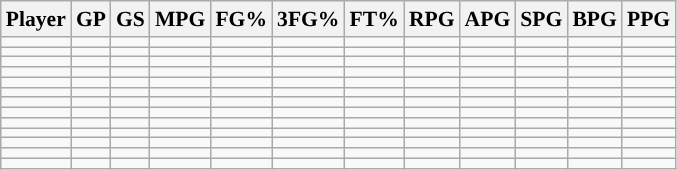<table class="wikitable sortable" style="font-size: 90%">
<tr>
<th>Player</th>
<th>GP</th>
<th>GS</th>
<th>MPG</th>
<th>FG%</th>
<th>3FG%</th>
<th>FT%</th>
<th>RPG</th>
<th>APG</th>
<th>SPG</th>
<th>BPG</th>
<th>PPG</th>
</tr>
<tr>
<td></td>
<td></td>
<td></td>
<td></td>
<td></td>
<td></td>
<td></td>
<td></td>
<td></td>
<td></td>
<td></td>
<td></td>
</tr>
<tr>
<td></td>
<td></td>
<td></td>
<td></td>
<td></td>
<td></td>
<td></td>
<td></td>
<td></td>
<td></td>
<td></td>
<td></td>
</tr>
<tr>
<td></td>
<td></td>
<td></td>
<td></td>
<td></td>
<td></td>
<td></td>
<td></td>
<td></td>
<td></td>
<td></td>
<td></td>
</tr>
<tr>
<td></td>
<td></td>
<td></td>
<td></td>
<td></td>
<td></td>
<td></td>
<td></td>
<td></td>
<td></td>
<td></td>
<td></td>
</tr>
<tr>
<td></td>
<td></td>
<td></td>
<td></td>
<td></td>
<td></td>
<td></td>
<td></td>
<td></td>
<td></td>
<td></td>
<td></td>
</tr>
<tr>
<td></td>
<td></td>
<td></td>
<td></td>
<td></td>
<td></td>
<td></td>
<td></td>
<td></td>
<td></td>
<td></td>
<td></td>
</tr>
<tr>
<td></td>
<td></td>
<td></td>
<td></td>
<td></td>
<td></td>
<td></td>
<td></td>
<td></td>
<td></td>
<td></td>
<td></td>
</tr>
<tr>
<td></td>
<td></td>
<td></td>
<td></td>
<td></td>
<td></td>
<td></td>
<td></td>
<td></td>
<td></td>
<td></td>
<td></td>
</tr>
<tr>
<td></td>
<td></td>
<td></td>
<td></td>
<td></td>
<td></td>
<td></td>
<td></td>
<td></td>
<td></td>
<td></td>
<td></td>
</tr>
<tr>
<td></td>
<td></td>
<td></td>
<td></td>
<td></td>
<td></td>
<td></td>
<td></td>
<td></td>
<td></td>
<td></td>
<td></td>
</tr>
<tr>
<td></td>
<td></td>
<td></td>
<td></td>
<td></td>
<td></td>
<td></td>
<td></td>
<td></td>
<td></td>
<td></td>
<td></td>
</tr>
<tr>
<td></td>
<td></td>
<td></td>
<td></td>
<td></td>
<td></td>
<td></td>
<td></td>
<td></td>
<td></td>
<td></td>
<td></td>
</tr>
<tr>
<td></td>
<td></td>
<td></td>
<td></td>
<td></td>
<td></td>
<td></td>
<td></td>
<td></td>
<td></td>
<td></td>
<td></td>
</tr>
</table>
